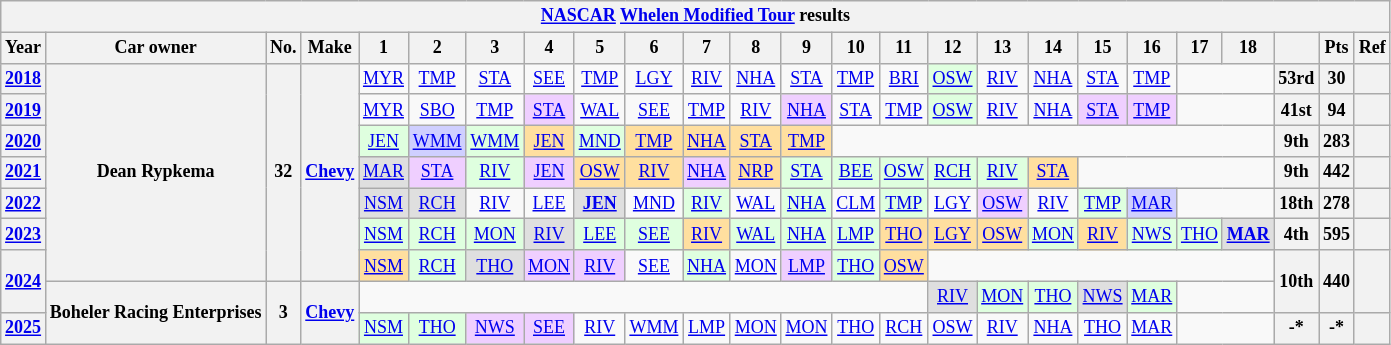<table class="wikitable" style="text-align:center; font-size:75%">
<tr>
<th colspan=38><a href='#'>NASCAR</a> <a href='#'>Whelen Modified Tour</a> results</th>
</tr>
<tr>
<th>Year</th>
<th>Car owner</th>
<th>No.</th>
<th>Make</th>
<th>1</th>
<th>2</th>
<th>3</th>
<th>4</th>
<th>5</th>
<th>6</th>
<th>7</th>
<th>8</th>
<th>9</th>
<th>10</th>
<th>11</th>
<th>12</th>
<th>13</th>
<th>14</th>
<th>15</th>
<th>16</th>
<th>17</th>
<th>18</th>
<th></th>
<th>Pts</th>
<th>Ref</th>
</tr>
<tr>
<th><a href='#'>2018</a></th>
<th rowspan=7>Dean Rypkema</th>
<th rowspan=7>32</th>
<th rowspan=7><a href='#'>Chevy</a></th>
<td><a href='#'>MYR</a></td>
<td><a href='#'>TMP</a></td>
<td><a href='#'>STA</a></td>
<td><a href='#'>SEE</a></td>
<td><a href='#'>TMP</a></td>
<td><a href='#'>LGY</a></td>
<td><a href='#'>RIV</a></td>
<td><a href='#'>NHA</a></td>
<td><a href='#'>STA</a></td>
<td><a href='#'>TMP</a></td>
<td><a href='#'>BRI</a></td>
<td style="background:#DFFFDF;"><a href='#'>OSW</a><br></td>
<td><a href='#'>RIV</a></td>
<td><a href='#'>NHA</a></td>
<td><a href='#'>STA</a></td>
<td><a href='#'>TMP</a></td>
<td colspan=2></td>
<th>53rd</th>
<th>30</th>
<th></th>
</tr>
<tr>
<th><a href='#'>2019</a></th>
<td><a href='#'>MYR</a></td>
<td><a href='#'>SBO</a></td>
<td><a href='#'>TMP</a></td>
<td style="background:#EFCFFF;"><a href='#'>STA</a><br></td>
<td><a href='#'>WAL</a></td>
<td><a href='#'>SEE</a></td>
<td><a href='#'>TMP</a></td>
<td><a href='#'>RIV</a></td>
<td style="background:#EFCFFF;"><a href='#'>NHA</a><br></td>
<td><a href='#'>STA</a></td>
<td><a href='#'>TMP</a></td>
<td style="background:#DFFFDF;"><a href='#'>OSW</a><br></td>
<td><a href='#'>RIV</a></td>
<td><a href='#'>NHA</a></td>
<td style="background:#EFCFFF;"><a href='#'>STA</a><br></td>
<td style="background:#EFCFFF;"><a href='#'>TMP</a><br></td>
<td colspan=2></td>
<th>41st</th>
<th>94</th>
<th></th>
</tr>
<tr>
<th><a href='#'>2020</a></th>
<td style="background:#DFFFDF;"><a href='#'>JEN</a><br></td>
<td style="background:#CFCFFF;"><a href='#'>WMM</a><br></td>
<td style="background:#DFFFDF;"><a href='#'>WMM</a><br></td>
<td style="background:#FFDF9F;"><a href='#'>JEN</a><br></td>
<td style="background:#DFFFDF;"><a href='#'>MND</a><br></td>
<td style="background:#FFDF9F;"><a href='#'>TMP</a><br></td>
<td style="background:#FFDF9F;"><a href='#'>NHA</a><br></td>
<td style="background:#FFDF9F;"><a href='#'>STA</a><br></td>
<td style="background:#FFDF9F;"><a href='#'>TMP</a><br></td>
<td colspan=9></td>
<th>9th</th>
<th>283</th>
<th></th>
</tr>
<tr>
<th><a href='#'>2021</a></th>
<td style="background:#DFDFDF;"><a href='#'>MAR</a><br></td>
<td style="background:#EFCFFF;"><a href='#'>STA</a><br></td>
<td style="background:#DFFFDF;"><a href='#'>RIV</a><br></td>
<td style="background:#EFCFFF;"><a href='#'>JEN</a><br></td>
<td style="background:#FFDF9F;"><a href='#'>OSW</a><br></td>
<td style="background:#FFDF9F;"><a href='#'>RIV</a><br></td>
<td style="background:#EFCFFF;"><a href='#'>NHA</a><br></td>
<td style="background:#FFDF9F;"><a href='#'>NRP</a><br></td>
<td style="background:#DFFFDF;"><a href='#'>STA</a><br></td>
<td style="background:#DFFFDF;"><a href='#'>BEE</a><br></td>
<td style="background:#DFFFDF;"><a href='#'>OSW</a><br></td>
<td style="background:#DFFFDF;"><a href='#'>RCH</a><br></td>
<td style="background:#DFFFDF;"><a href='#'>RIV</a><br></td>
<td style="background:#FFDF9F;"><a href='#'>STA</a><br></td>
<td colspan=4></td>
<th>9th</th>
<th>442</th>
<th></th>
</tr>
<tr>
<th><a href='#'>2022</a></th>
<td style="background:#DFDFDF;"><a href='#'>NSM</a><br></td>
<td style="background:#DFDFDF;"><a href='#'>RCH</a><br></td>
<td><a href='#'>RIV</a></td>
<td><a href='#'>LEE</a></td>
<td style="background:#DFDFDF;"><strong><a href='#'>JEN</a></strong><br></td>
<td><a href='#'>MND</a></td>
<td style="background:#DFFFDF;"><a href='#'>RIV</a><br></td>
<td><a href='#'>WAL</a></td>
<td style="background:#DFFFDF;"><a href='#'>NHA</a><br></td>
<td><a href='#'>CLM</a></td>
<td style="background:#DFFFDF;"><a href='#'>TMP</a><br></td>
<td><a href='#'>LGY</a></td>
<td style="background:#EFCFFF;"><a href='#'>OSW</a><br></td>
<td><a href='#'>RIV</a></td>
<td style="background:#DFFFDF;"><a href='#'>TMP</a><br></td>
<td style="background:#CFCFFF;"><a href='#'>MAR</a><br></td>
<td colspan=2></td>
<th>18th</th>
<th>278</th>
<th></th>
</tr>
<tr>
<th><a href='#'>2023</a></th>
<td style="background:#DFFFDF;"><a href='#'>NSM</a><br></td>
<td style="background:#DFFFDF;"><a href='#'>RCH</a><br></td>
<td style="background:#DFFFDF;"><a href='#'>MON</a><br></td>
<td style="background:#DFDFDF;"><a href='#'>RIV</a><br></td>
<td style="background:#DFFFDF;"><a href='#'>LEE</a><br></td>
<td style="background:#DFFFDF;"><a href='#'>SEE</a><br></td>
<td style="background:#FFDF9F;"><a href='#'>RIV</a><br></td>
<td style="background:#DFFFDF;"><a href='#'>WAL</a><br></td>
<td style="background:#DFFFDF;"><a href='#'>NHA</a><br></td>
<td style="background:#DFFFDF;"><a href='#'>LMP</a><br></td>
<td style="background:#FFDF9F;"><a href='#'>THO</a><br></td>
<td style="background:#FFDF9F;"><a href='#'>LGY</a><br></td>
<td style="background:#FFDF9F;"><a href='#'>OSW</a><br></td>
<td style="background:#DFFFDF;"><a href='#'>MON</a><br></td>
<td style="background:#FFDF9F;"><a href='#'>RIV</a><br></td>
<td style="background:#DFFFDF;"><a href='#'>NWS</a><br></td>
<td style="background:#DFFFDF;"><a href='#'>THO</a><br></td>
<td style="background:#DFDFDF;"><strong><a href='#'>MAR</a></strong><br></td>
<th>4th</th>
<th>595</th>
<th></th>
</tr>
<tr>
<th rowspan=2><a href='#'>2024</a></th>
<td style="background:#FFDF9F;"><a href='#'>NSM</a><br></td>
<td style="background:#DFFFDF;"><a href='#'>RCH</a><br></td>
<td style="background:#DFDFDF;"><a href='#'>THO</a><br></td>
<td style="background:#EFCFFF;"><a href='#'>MON</a><br></td>
<td style="background:#EFCFFF;"><a href='#'>RIV</a><br></td>
<td><a href='#'>SEE</a></td>
<td style="background:#DFFFDF;"><a href='#'>NHA</a><br></td>
<td><a href='#'>MON</a></td>
<td style="background:#EFCFFF;"><a href='#'>LMP</a><br></td>
<td style="background:#DFFFDF;"><a href='#'>THO</a><br></td>
<td style="background:#FFDF9F;"><a href='#'>OSW</a><br></td>
<td colspan=7></td>
<th rowspan=2>10th</th>
<th rowspan=2>440</th>
<th rowspan=2></th>
</tr>
<tr>
<th rowspan=2>Boheler Racing Enterprises</th>
<th rowspan=2>3</th>
<th rowspan=2><a href='#'>Chevy</a></th>
<td colspan=11></td>
<td style="background:#DFDFDF;"><a href='#'>RIV</a><br></td>
<td style="background:#DFFFDF;"><a href='#'>MON</a><br></td>
<td style="background:#DFFFDF;"><a href='#'>THO</a><br></td>
<td style="background:#DFDFDF;"><a href='#'>NWS</a><br></td>
<td style="background:#DFFFDF;"><a href='#'>MAR</a><br></td>
<td colspan=2></td>
</tr>
<tr>
<th><a href='#'>2025</a></th>
<td style="background:#DFFFDF;"><a href='#'>NSM</a><br></td>
<td style="background:#DFFFDF;"><a href='#'>THO</a><br></td>
<td style="background:#EFCFFF;"><a href='#'>NWS</a><br></td>
<td style="background:#EFCFFF;"><a href='#'>SEE</a><br></td>
<td><a href='#'>RIV</a></td>
<td><a href='#'>WMM</a></td>
<td><a href='#'>LMP</a></td>
<td><a href='#'>MON</a></td>
<td style="background:#;"><a href='#'>MON</a><br></td>
<td><a href='#'>THO</a></td>
<td><a href='#'>RCH</a></td>
<td><a href='#'>OSW</a></td>
<td><a href='#'>RIV</a></td>
<td><a href='#'>NHA</a></td>
<td><a href='#'>THO</a></td>
<td><a href='#'>MAR</a></td>
<td colspan=2></td>
<th>-*</th>
<th>-*</th>
<th></th>
</tr>
</table>
